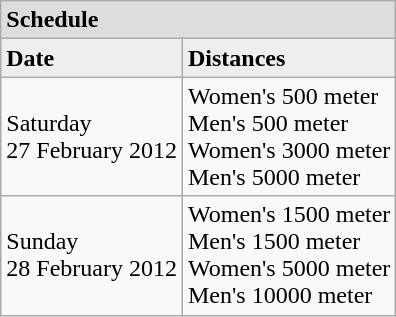<table class="wikitable">
<tr align=left bgcolor=#DDDDDD>
<td colspan=3><strong>Schedule</strong></td>
</tr>
<tr align=left bgcolor=#EEEEEE>
<td><strong>Date</strong></td>
<td><strong>Distances</strong></td>
</tr>
<tr>
<td>Saturday<br>27 February 2012</td>
<td>Women's 500 meter<br>Men's 500 meter<br>Women's 3000 meter<br>Men's 5000 meter</td>
</tr>
<tr>
<td>Sunday<br>28 February 2012</td>
<td>Women's 1500 meter<br>Men's 1500 meter <br>Women's 5000 meter<br>Men's 10000 meter</td>
</tr>
</table>
